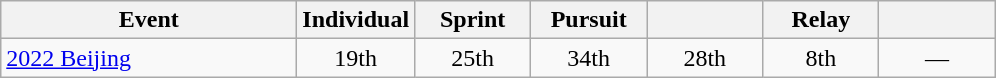<table class="wikitable" style="text-align: center;">
<tr ">
<th style="width:190px;">Event</th>
<th style="width:70px;">Individual</th>
<th style="width:70px;">Sprint</th>
<th style="width:70px;">Pursuit</th>
<th style="width:70px;"></th>
<th style="width:70px;">Relay</th>
<th style="width:70px;"></th>
</tr>
<tr>
<td align=left> <a href='#'>2022 Beijing</a></td>
<td>19th</td>
<td>25th</td>
<td>34th</td>
<td>28th</td>
<td>8th</td>
<td>—</td>
</tr>
</table>
